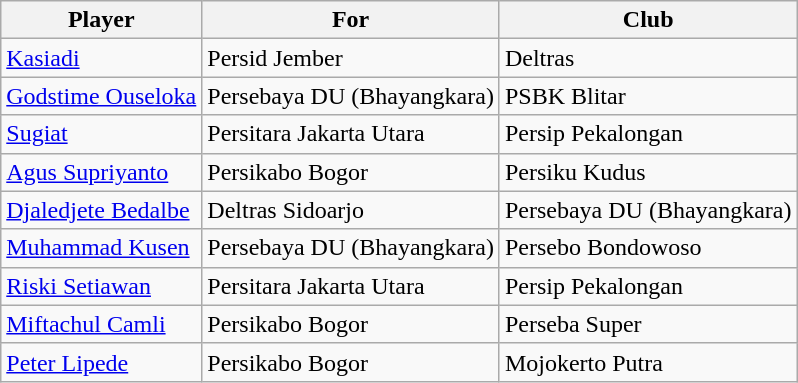<table class="wikitable" style="text-align:left">
<tr>
<th>Player</th>
<th>For</th>
<th>Club</th>
</tr>
<tr>
<td><a href='#'>Kasiadi</a></td>
<td>Persid Jember</td>
<td>Deltras</td>
</tr>
<tr>
<td><a href='#'>Godstime Ouseloka</a></td>
<td Bhayangkara F.C.>Persebaya DU (Bhayangkara)</td>
<td>PSBK Blitar</td>
</tr>
<tr>
<td><a href='#'>Sugiat</a></td>
<td>Persitara Jakarta Utara</td>
<td>Persip Pekalongan</td>
</tr>
<tr>
<td><a href='#'>Agus Supriyanto</a></td>
<td>Persikabo Bogor</td>
<td>Persiku Kudus</td>
</tr>
<tr>
<td><a href='#'>Djaledjete Bedalbe</a></td>
<td>Deltras Sidoarjo</td>
<td Bhayangkara F.C.>Persebaya DU (Bhayangkara)</td>
</tr>
<tr>
<td><a href='#'>Muhammad Kusen</a></td>
<td Bhayangkara F.C.>Persebaya DU (Bhayangkara)</td>
<td>Persebo Bondowoso</td>
</tr>
<tr>
<td><a href='#'>Riski Setiawan</a></td>
<td>Persitara Jakarta Utara</td>
<td>Persip Pekalongan</td>
</tr>
<tr>
<td><a href='#'>Miftachul Camli</a></td>
<td>Persikabo Bogor</td>
<td>Perseba Super</td>
</tr>
<tr>
<td><a href='#'>Peter Lipede</a></td>
<td>Persikabo Bogor</td>
<td>Mojokerto Putra</td>
</tr>
</table>
